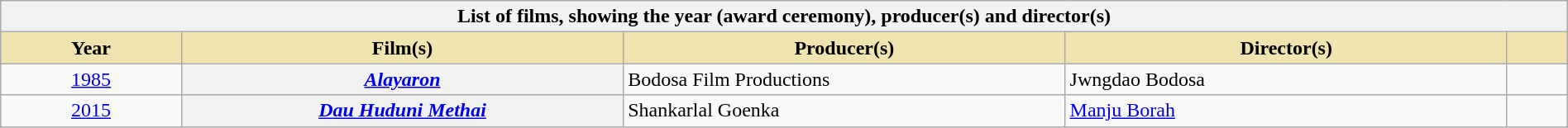<table class="wikitable plainrowheaders" style="width:100%">
<tr>
<th colspan="5">List of films, showing the year (award ceremony), producer(s) and director(s)</th>
</tr>
<tr>
<th scope="col" style="background-color:#EFE4B0;width:9%;">Year</th>
<th scope="col" style="background-color:#EFE4B0;width:22%;">Film(s)</th>
<th scope="col" style="background-color:#EFE4B0;width:22%;">Producer(s)</th>
<th scope="col" style="background-color:#EFE4B0;width:22%;">Director(s)</th>
<th scope="col" style="background-color:#EFE4B0;width:3%;" class="unsortable"></th>
</tr>
<tr>
<td style="text-align:center;"><a href='#'>1985<br></a></td>
<th scope="row"><em><a href='#'>Alayaron</a></em></th>
<td>Bodosa Film Productions</td>
<td>Jwngdao Bodosa</td>
<td align="center"></td>
</tr>
<tr>
<td style="text-align:center;"><a href='#'>2015<br></a></td>
<th scope="row"><em><a href='#'>Dau Huduni Methai</a></em></th>
<td>Shankarlal Goenka</td>
<td><a href='#'>Manju Borah</a></td>
<td align="center"></td>
</tr>
</table>
